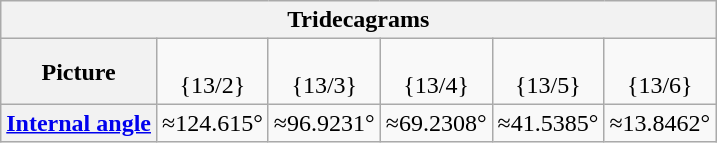<table class="wikitable collapsible collapsed">
<tr>
<th colspan=12>Tridecagrams</th>
</tr>
<tr align=center>
<th>Picture</th>
<td><br>{13/2}</td>
<td><br>{13/3}</td>
<td><br>{13/4}</td>
<td><br>{13/5}</td>
<td><br>{13/6}</td>
</tr>
<tr align=center>
<th><a href='#'>Internal angle</a></th>
<td>≈124.615°</td>
<td>≈96.9231°</td>
<td>≈69.2308°</td>
<td>≈41.5385°</td>
<td>≈13.8462°</td>
</tr>
</table>
